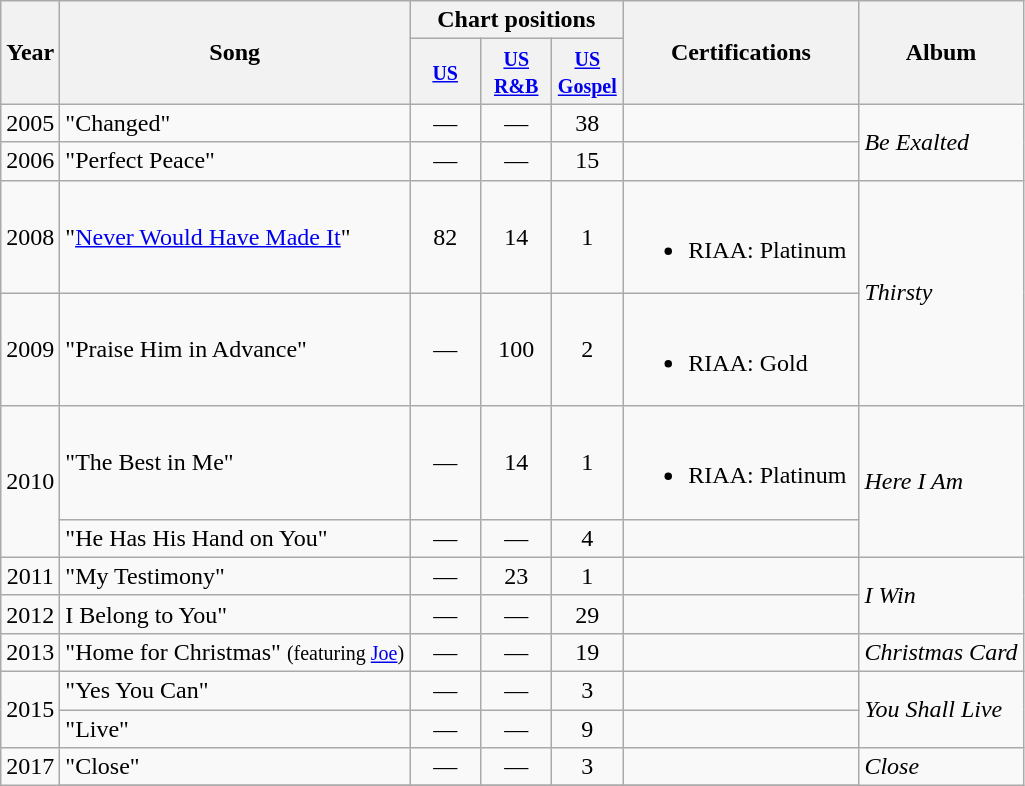<table class="wikitable">
<tr>
<th rowspan="2">Year</th>
<th rowspan="2">Song</th>
<th colspan="3">Chart positions</th>
<th rowspan="2" width="150">Certifications</th>
<th rowspan="2">Album</th>
</tr>
<tr>
<th width="40"><small><a href='#'>US</a><br></small></th>
<th width="40"><small><a href='#'>US<br>R&B</a><br></small></th>
<th width="40"><small><a href='#'>US<br>Gospel</a><br></small></th>
</tr>
<tr>
<td align="center" rowspan="1">2005</td>
<td align="left">"Changed"</td>
<td align="center">—</td>
<td align="center">—</td>
<td align="center">38</td>
<td align="left"></td>
<td align="left" rowspan="2"><em>Be Exalted</em></td>
</tr>
<tr>
<td align="center" rowspan="1">2006</td>
<td align="left">"Perfect Peace"</td>
<td align="center">—</td>
<td align="center">—</td>
<td align="center">15</td>
<td align="left"></td>
</tr>
<tr>
<td align="center" rowspan="1">2008</td>
<td align="left">"<a href='#'>Never Would Have Made It</a>"</td>
<td align="center">82</td>
<td align="center">14</td>
<td align="center">1</td>
<td align="left"><br><ul><li>RIAA: Platinum</li></ul></td>
<td align="left" rowspan="2"><em>Thirsty</em></td>
</tr>
<tr>
<td align="center" rowspan="1">2009</td>
<td align="left">"Praise Him in Advance"</td>
<td align="center">—</td>
<td align="center">100</td>
<td align="center">2</td>
<td align="left"><br><ul><li>RIAA: Gold</li></ul></td>
</tr>
<tr>
<td align="center" rowspan="2">2010</td>
<td align="left">"The Best in Me"</td>
<td align="center">—</td>
<td align="center">14</td>
<td align="center">1</td>
<td align="left"><br><ul><li>RIAA: Platinum</li></ul></td>
<td align="left" rowspan="2"><em>Here I Am</em></td>
</tr>
<tr>
<td align="left">"He Has His Hand on You"</td>
<td align="center">—</td>
<td align="center">—</td>
<td align="center">4</td>
<td align="left"></td>
</tr>
<tr>
<td align="center" rowspan="1">2011</td>
<td align="left">"My Testimony"</td>
<td align="center">—</td>
<td align="center">23</td>
<td align="center">1</td>
<td align="left"></td>
<td align="left" rowspan="2"><em>I Win</em></td>
</tr>
<tr>
<td align="center" rowspan="1">2012</td>
<td align="left">I Belong to You"</td>
<td align="center">—</td>
<td align="center">—</td>
<td align="center">29</td>
<td align="left"></td>
</tr>
<tr>
<td align="center" rowspan="1">2013</td>
<td align="left">"Home for Christmas" <small>(featuring <a href='#'>Joe</a>)</small></td>
<td align="center">—</td>
<td align="center">—</td>
<td align="center">19</td>
<td align="left"></td>
<td align="left" rowspan="1"><em>Christmas Card</em></td>
</tr>
<tr>
<td align="center" rowspan="2">2015</td>
<td align="left">"Yes You Can"</td>
<td align="center">—</td>
<td align="center">—</td>
<td align="center">3</td>
<td align="left"></td>
<td align="left" rowspan="2"><em>You Shall Live</em></td>
</tr>
<tr>
<td align="left">"Live"</td>
<td align="center">—</td>
<td align="center">—</td>
<td align="center">9</td>
<td align="left"></td>
</tr>
<tr>
<td align="center" rowspan="2">2017</td>
<td align="left">"Close"</td>
<td align="center">—</td>
<td align="center">—</td>
<td align="center">3</td>
<td align="left"></td>
<td align="left" rowspan="2"><em>Close</em></td>
</tr>
<tr>
</tr>
</table>
